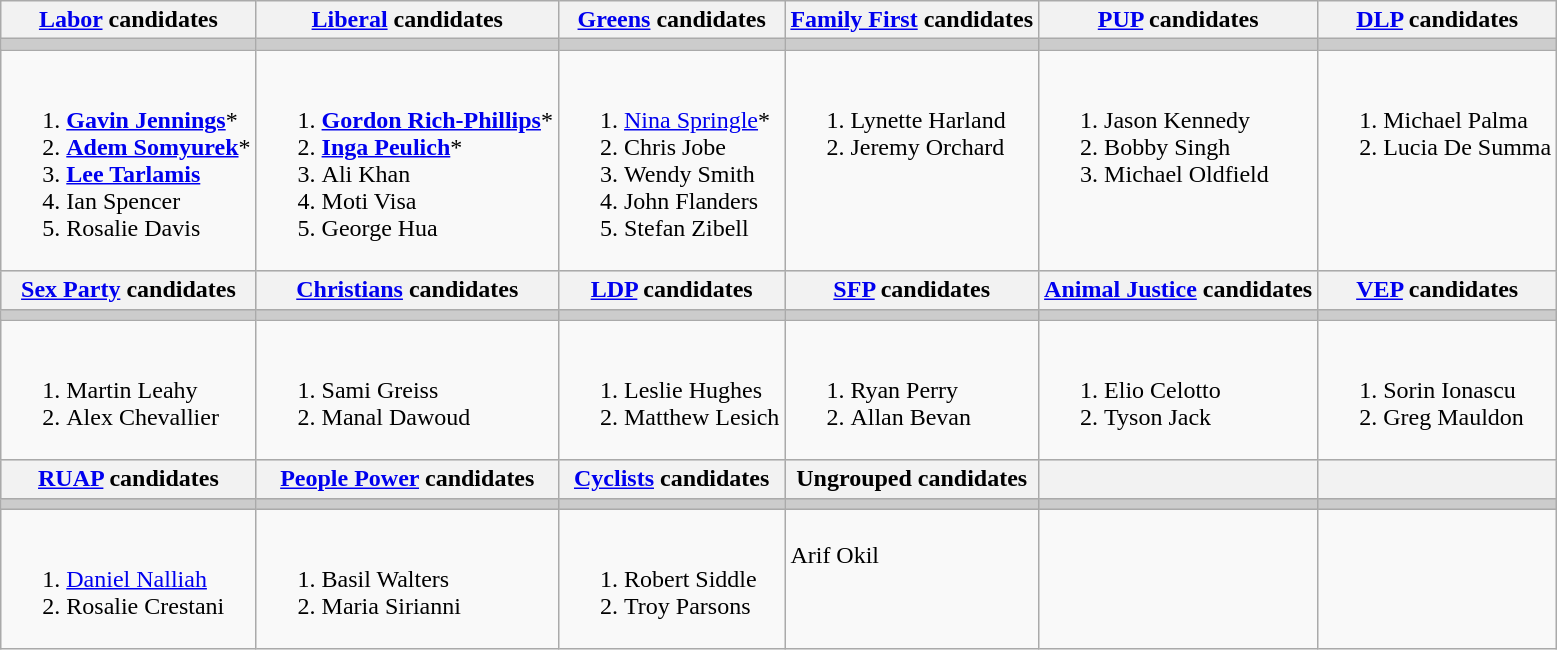<table class="wikitable">
<tr>
<th><a href='#'>Labor</a> candidates</th>
<th><a href='#'>Liberal</a> candidates</th>
<th><a href='#'>Greens</a> candidates</th>
<th><a href='#'>Family First</a> candidates</th>
<th><a href='#'>PUP</a> candidates</th>
<th><a href='#'>DLP</a> candidates</th>
</tr>
<tr bgcolor="#cccccc">
<td></td>
<td></td>
<td></td>
<td></td>
<td></td>
<td></td>
</tr>
<tr>
<td><br><ol><li><strong><a href='#'>Gavin Jennings</a></strong>*</li><li><strong><a href='#'>Adem Somyurek</a></strong>*</li><li><strong><a href='#'>Lee Tarlamis</a></strong></li><li>Ian Spencer</li><li>Rosalie Davis</li></ol></td>
<td><br><ol><li><strong><a href='#'>Gordon Rich-Phillips</a></strong>*</li><li><strong><a href='#'>Inga Peulich</a></strong>*</li><li>Ali Khan</li><li>Moti Visa</li><li>George Hua</li></ol></td>
<td><br><ol><li><a href='#'>Nina Springle</a>*</li><li>Chris Jobe</li><li>Wendy Smith</li><li>John Flanders</li><li>Stefan Zibell</li></ol></td>
<td valign=top><br><ol><li>Lynette Harland</li><li>Jeremy Orchard</li></ol></td>
<td valign=top><br><ol><li>Jason Kennedy</li><li>Bobby Singh</li><li>Michael Oldfield</li></ol></td>
<td valign=top><br><ol><li>Michael Palma</li><li>Lucia De Summa</li></ol></td>
</tr>
<tr bgcolor="#cccccc">
<th><a href='#'>Sex Party</a> candidates</th>
<th><a href='#'>Christians</a> candidates</th>
<th><a href='#'>LDP</a> candidates</th>
<th><a href='#'>SFP</a> candidates</th>
<th><a href='#'>Animal Justice</a> candidates</th>
<th><a href='#'>VEP</a> candidates</th>
</tr>
<tr bgcolor="#cccccc">
<td></td>
<td></td>
<td></td>
<td></td>
<td></td>
<td></td>
</tr>
<tr>
<td valign=top><br><ol><li>Martin Leahy</li><li>Alex Chevallier</li></ol></td>
<td valign=top><br><ol><li>Sami Greiss</li><li>Manal Dawoud</li></ol></td>
<td valign=top><br><ol><li>Leslie Hughes</li><li>Matthew Lesich</li></ol></td>
<td valign=top><br><ol><li>Ryan Perry</li><li>Allan Bevan</li></ol></td>
<td valign=top><br><ol><li>Elio Celotto</li><li>Tyson Jack</li></ol></td>
<td valign=top><br><ol><li>Sorin Ionascu</li><li>Greg Mauldon</li></ol></td>
</tr>
<tr bgcolor="#cccccc">
<th><a href='#'>RUAP</a> candidates</th>
<th><a href='#'>People Power</a> candidates</th>
<th><a href='#'>Cyclists</a> candidates</th>
<th>Ungrouped candidates</th>
<th></th>
<th></th>
</tr>
<tr bgcolor="#cccccc">
<td></td>
<td></td>
<td></td>
<td></td>
<td></td>
<td></td>
</tr>
<tr>
<td valign=top><br><ol><li><a href='#'>Daniel Nalliah</a></li><li>Rosalie Crestani</li></ol></td>
<td valign=top><br><ol><li>Basil Walters</li><li>Maria Sirianni</li></ol></td>
<td valign=top><br><ol><li>Robert Siddle</li><li>Troy Parsons</li></ol></td>
<td valign=top><br>Arif Okil</td>
<td valign=top></td>
</tr>
</table>
